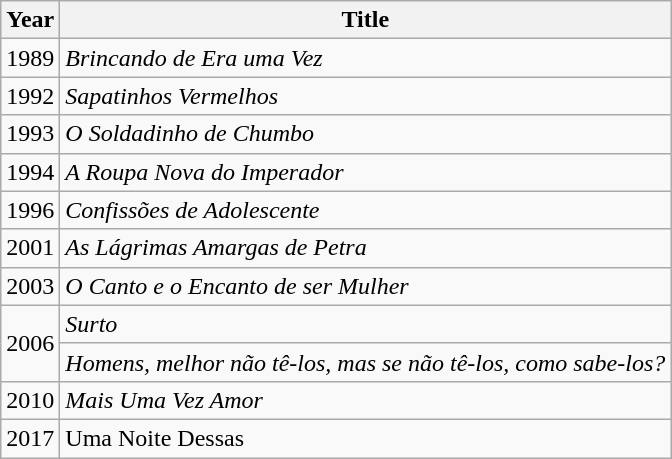<table class="wikitable">
<tr>
<th>Year</th>
<th>Title</th>
</tr>
<tr>
<td>1989</td>
<td><em>Brincando de Era uma Vez</em></td>
</tr>
<tr>
<td>1992</td>
<td><em>Sapatinhos Vermelhos</em></td>
</tr>
<tr>
<td>1993</td>
<td><em>O Soldadinho de Chumbo</em></td>
</tr>
<tr>
<td>1994</td>
<td><em>A Roupa Nova do Imperador</em></td>
</tr>
<tr>
<td>1996</td>
<td><em>Confissões de Adolescente</em></td>
</tr>
<tr>
<td>2001</td>
<td><em>As Lágrimas Amargas de Petra</em></td>
</tr>
<tr>
<td>2003</td>
<td><em>O Canto e o Encanto de ser Mulher</em></td>
</tr>
<tr>
<td rowspan="2">2006</td>
<td><em>Surto</em></td>
</tr>
<tr>
<td><em>Homens, melhor não tê-los, mas se não tê-los, como sabe-los?</em></td>
</tr>
<tr>
<td>2010</td>
<td><em>Mais Uma Vez Amor</em><em></td>
</tr>
<tr>
<td>2017</td>
<td></em>Uma Noite Dessas<em></td>
</tr>
</table>
